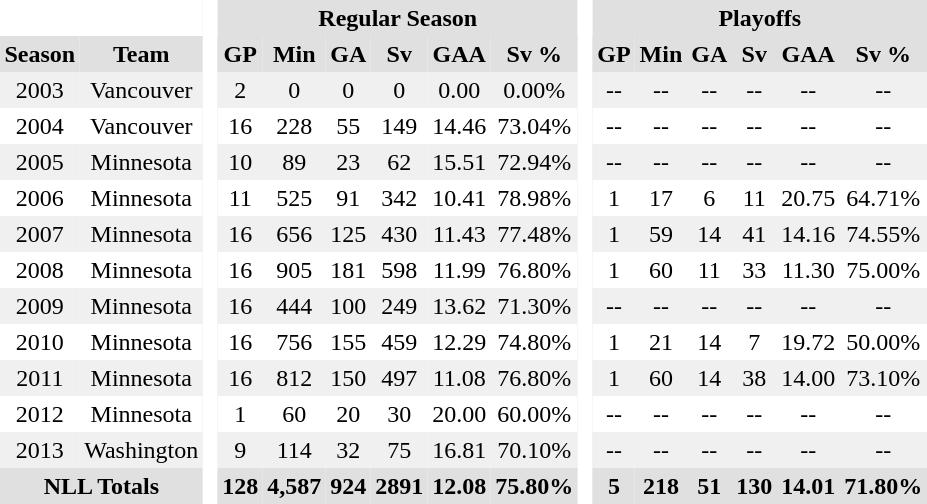<table BORDER="0" CELLPADDING="3" CELLSPACING="0">
<tr ALIGN="center" bgcolor="#e0e0e0">
<th colspan="2" bgcolor="#ffffff"> </th>
<th rowspan="99" bgcolor="#ffffff"> </th>
<th colspan="6">Regular Season</th>
<th rowspan="99" bgcolor="#ffffff"> </th>
<th colspan="6">Playoffs</th>
</tr>
<tr ALIGN="center" bgcolor="#e0e0e0">
<th>Season</th>
<th>Team</th>
<th>GP</th>
<th>Min</th>
<th>GA</th>
<th>Sv</th>
<th>GAA</th>
<th>Sv %</th>
<th>GP</th>
<th>Min</th>
<th>GA</th>
<th>Sv</th>
<th>GAA</th>
<th>Sv %</th>
</tr>
<tr ALIGN="center" bgcolor="#f0f0f0">
<td>2003</td>
<td>Vancouver</td>
<td>2</td>
<td>0</td>
<td>0</td>
<td>0</td>
<td>0.00</td>
<td>0.00%</td>
<td>--</td>
<td>--</td>
<td>--</td>
<td>--</td>
<td>--</td>
<td>--</td>
</tr>
<tr ALIGN="center">
<td>2004</td>
<td>Vancouver</td>
<td>16</td>
<td>228</td>
<td>55</td>
<td>149</td>
<td>14.46</td>
<td>73.04%</td>
<td>--</td>
<td>--</td>
<td>--</td>
<td>--</td>
<td>--</td>
<td>--</td>
</tr>
<tr ALIGN="center" bgcolor="#f0f0f0">
<td>2005</td>
<td>Minnesota</td>
<td>10</td>
<td>89</td>
<td>23</td>
<td>62</td>
<td>15.51</td>
<td>72.94%</td>
<td>--</td>
<td>--</td>
<td>--</td>
<td>--</td>
<td>--</td>
<td>--</td>
</tr>
<tr ALIGN="center">
<td>2006</td>
<td>Minnesota</td>
<td>11</td>
<td>525</td>
<td>91</td>
<td>342</td>
<td>10.41</td>
<td>78.98%</td>
<td>1</td>
<td>17</td>
<td>6</td>
<td>11</td>
<td>20.75</td>
<td>64.71%</td>
</tr>
<tr ALIGN="center" bgcolor="#f0f0f0">
<td>2007</td>
<td>Minnesota</td>
<td>16</td>
<td>656</td>
<td>125</td>
<td>430</td>
<td>11.43</td>
<td>77.48%</td>
<td>1</td>
<td>59</td>
<td>14</td>
<td>41</td>
<td>14.16</td>
<td>74.55%</td>
</tr>
<tr ALIGN="center">
<td>2008</td>
<td>Minnesota</td>
<td>16</td>
<td>905</td>
<td>181</td>
<td>598</td>
<td>11.99</td>
<td>76.80%</td>
<td>1</td>
<td>60</td>
<td>11</td>
<td>33</td>
<td>11.30</td>
<td>75.00%</td>
</tr>
<tr ALIGN="center" bgcolor="#f0f0f0">
<td>2009</td>
<td>Minnesota</td>
<td>16</td>
<td>444</td>
<td>100</td>
<td>249</td>
<td>13.62</td>
<td>71.30%</td>
<td>--</td>
<td>--</td>
<td>--</td>
<td>--</td>
<td>--</td>
<td>--</td>
</tr>
<tr ALIGN="center">
<td>2010</td>
<td>Minnesota</td>
<td>16</td>
<td>756</td>
<td>155</td>
<td>459</td>
<td>12.29</td>
<td>74.80%</td>
<td>1</td>
<td>21</td>
<td>14</td>
<td>7</td>
<td>19.72</td>
<td>50.00%</td>
</tr>
<tr ALIGN="center" bgcolor="#f0f0f0">
<td>2011</td>
<td>Minnesota</td>
<td>16</td>
<td>812</td>
<td>150</td>
<td>497</td>
<td>11.08</td>
<td>76.80%</td>
<td>1</td>
<td>60</td>
<td>14</td>
<td>38</td>
<td>14.00</td>
<td>73.10%</td>
</tr>
<tr ALIGN="center">
<td>2012</td>
<td>Minnesota</td>
<td>1</td>
<td>60</td>
<td>20</td>
<td>30</td>
<td>20.00</td>
<td>60.00%</td>
<td>--</td>
<td>--</td>
<td>--</td>
<td>--</td>
<td>--</td>
<td>--</td>
</tr>
<tr ALIGN="center" bgcolor="#f0f0f0">
<td>2013</td>
<td>Washington</td>
<td>9</td>
<td>114</td>
<td>32</td>
<td>75</td>
<td>16.81</td>
<td>70.10%</td>
<td>--</td>
<td>--</td>
<td>--</td>
<td>--</td>
<td>--</td>
<td>--</td>
</tr>
<tr ALIGN="center" bgcolor="#e0e0e0">
<th colspan="2">NLL Totals</th>
<th>128</th>
<th>4,587</th>
<th>924</th>
<th>2891</th>
<th>12.08</th>
<th>75.80%</th>
<th>5</th>
<th>218</th>
<th>51</th>
<th>130</th>
<th>14.01</th>
<th>71.80%</th>
</tr>
</table>
